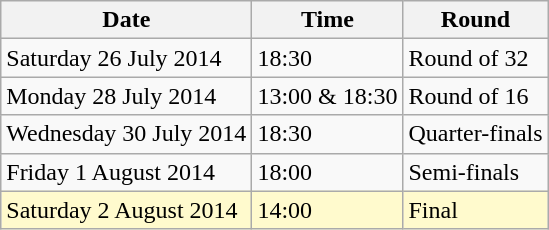<table class="wikitable">
<tr>
<th>Date</th>
<th>Time</th>
<th>Round</th>
</tr>
<tr>
<td>Saturday 26 July 2014</td>
<td>18:30</td>
<td>Round of 32</td>
</tr>
<tr>
<td>Monday 28 July 2014</td>
<td>13:00 & 18:30</td>
<td>Round of 16</td>
</tr>
<tr>
<td>Wednesday 30 July 2014</td>
<td>18:30</td>
<td>Quarter-finals</td>
</tr>
<tr>
<td>Friday 1 August 2014</td>
<td>18:00</td>
<td>Semi-finals</td>
</tr>
<tr>
<td style=background:lemonchiffon>Saturday 2 August 2014</td>
<td style=background:lemonchiffon>14:00</td>
<td style=background:lemonchiffon>Final</td>
</tr>
</table>
